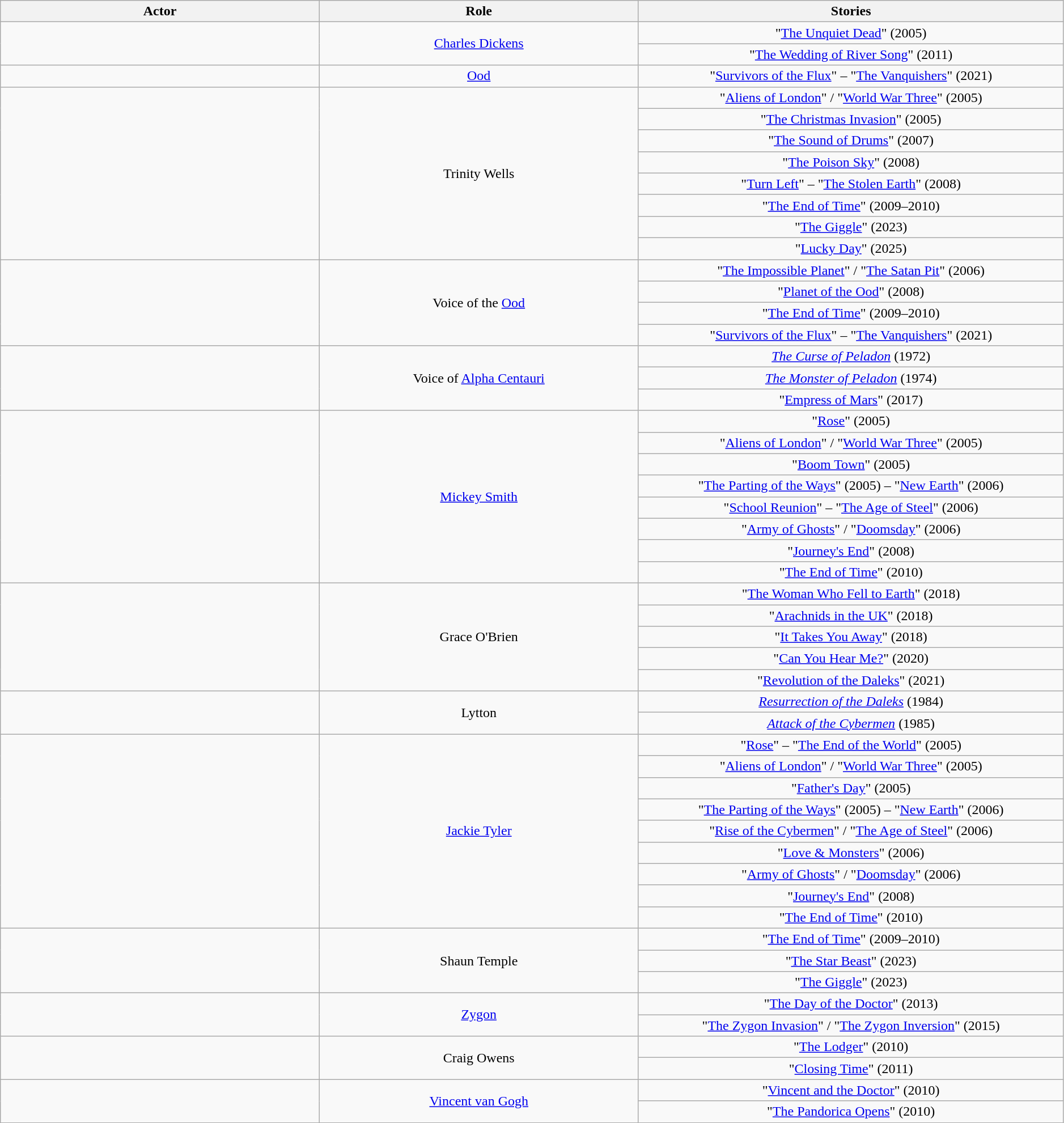<table class="wikitable plainrowheaders sortable" style="text-align:center; width:99%;">
<tr>
<th style="width:30%;">Actor</th>
<th scope="col" style="width:30%;">Role</th>
<th scope="col" style="width:40%;">Stories</th>
</tr>
<tr>
<td scope="row" rowspan="2"></td>
<td rowspan="2"><a href='#'>Charles Dickens</a></td>
<td data-sort-value="159">"<a href='#'>The Unquiet Dead</a>" (2005)</td>
</tr>
<tr>
<td data-sort-value="224">"<a href='#'>The Wedding of River Song</a>" (2011)</td>
</tr>
<tr>
<td scope="row"></td>
<td><a href='#'>Ood</a></td>
<td data-sort-value="297e">"<a href='#'>Survivors of the Flux</a>" – "<a href='#'>The Vanquishers</a>" (2021)</td>
</tr>
<tr>
<td rowspan="8" scope="row"></td>
<td rowspan="8">Trinity Wells</td>
<td data-sort-value="160a">"<a href='#'>Aliens of London</a>" / "<a href='#'>World War Three</a>" (2005)</td>
</tr>
<tr>
<td data-sort-value="167">"<a href='#'>The Christmas Invasion</a>" (2005)</td>
</tr>
<tr>
<td data-sort-value="187b">"<a href='#'>The Sound of Drums</a>" (2007)</td>
</tr>
<tr>
<td data-sort-value="192b">"<a href='#'>The Poison Sky</a>" (2008)</td>
</tr>
<tr>
<td data-sort-value="197">"<a href='#'>Turn Left</a>" – "<a href='#'>The Stolen Earth</a>" (2008)</td>
</tr>
<tr>
<td data-sort-value="202">"<a href='#'>The End of Time</a>" (2009–2010)</td>
</tr>
<tr>
<td data-sort-value="303">"<a href='#'>The Giggle</a>" (2023)</td>
</tr>
<tr>
<td data-sort-value="316">"<a href='#'>Lucky Day</a>" (2025)</td>
</tr>
<tr>
<td rowspan="4" scope="row"></td>
<td rowspan="4">Voice of the <a href='#'>Ood</a></td>
<td data-sort-value="174a">"<a href='#'>The Impossible Planet</a>" / "<a href='#'>The Satan Pit</a>" (2006)</td>
</tr>
<tr>
<td data-sort-value="191">"<a href='#'>Planet of the Ood</a>" (2008)</td>
</tr>
<tr>
<td data-sort-value="202">"<a href='#'>The End of Time</a>" (2009–2010)</td>
</tr>
<tr>
<td data-sort-value="297e">"<a href='#'>Survivors of the Flux</a>" – "<a href='#'>The Vanquishers</a>" (2021)</td>
</tr>
<tr>
<td scope="row" rowspan="3"></td>
<td rowspan="3">Voice of <a href='#'>Alpha Centauri</a></td>
<td data-sort-value="061"><em><a href='#'>The Curse of Peladon</a></em> (1972)</td>
</tr>
<tr>
<td data-sort-value="073"><em><a href='#'>The Monster of Peladon</a></em> (1974)</td>
</tr>
<tr>
<td data-sort-value="273">"<a href='#'>Empress of Mars</a>" (2017)</td>
</tr>
<tr>
<td scope="row" rowspan="8"></td>
<td rowspan="8"><a href='#'>Mickey Smith</a></td>
<td data-sort-value="157">"<a href='#'>Rose</a>" (2005)</td>
</tr>
<tr>
<td data-sort-value="160a">"<a href='#'>Aliens of London</a>" / "<a href='#'>World War Three</a>" (2005)</td>
</tr>
<tr>
<td data-sort-value="165">"<a href='#'>Boom Town</a>" (2005)</td>
</tr>
<tr>
<td data-sort-value="166b">"<a href='#'>The Parting of the Ways</a>" (2005) – "<a href='#'>New Earth</a>" (2006)</td>
</tr>
<tr>
<td data-sort-value="170">"<a href='#'>School Reunion</a>" – "<a href='#'>The Age of Steel</a>" (2006)</td>
</tr>
<tr>
<td data-sort-value="177a">"<a href='#'>Army of Ghosts</a>" / "<a href='#'>Doomsday</a>" (2006)</td>
</tr>
<tr>
<td data-sort-value="198b">"<a href='#'>Journey's End</a>" (2008)</td>
</tr>
<tr>
<td data-sort-value="202">"<a href='#'>The End of Time</a>" (2010)</td>
</tr>
<tr>
<td rowspan="5" scope="row"></td>
<td rowspan="5">Grace O'Brien</td>
<td data-sort-value="277">"<a href='#'>The Woman Who Fell to Earth</a>" (2018)</td>
</tr>
<tr>
<td data-sort-value="280">"<a href='#'>Arachnids in the UK</a>" (2018)</td>
</tr>
<tr>
<td data-sort-value="285">"<a href='#'>It Takes You Away</a>" (2018)</td>
</tr>
<tr>
<td data-sort-value="293">"<a href='#'>Can You Hear Me?</a>" (2020)</td>
</tr>
<tr>
<td data-sort-value="296">"<a href='#'>Revolution of the Daleks</a>" (2021)</td>
</tr>
<tr>
<td scope="row" rowspan="2"></td>
<td rowspan="2">Lytton</td>
<td data-sort-value="133"><em><a href='#'>Resurrection of the Daleks</a></em> (1984)</td>
</tr>
<tr>
<td data-sort-value="137"><em><a href='#'>Attack of the Cybermen</a></em> (1985)</td>
</tr>
<tr>
<td scope="row" rowspan="9"></td>
<td rowspan="9"><a href='#'>Jackie Tyler</a></td>
<td data-sort-value="157">"<a href='#'>Rose</a>" – "<a href='#'>The End of the World</a>" (2005)</td>
</tr>
<tr>
<td data-sort-value="160a">"<a href='#'>Aliens of London</a>" / "<a href='#'>World War Three</a>" (2005)</td>
</tr>
<tr>
<td data-sort-value="163">"<a href='#'>Father's Day</a>" (2005)</td>
</tr>
<tr>
<td data-sort-value="166b">"<a href='#'>The Parting of the Ways</a>" (2005) – "<a href='#'>New Earth</a>" (2006)</td>
</tr>
<tr>
<td data-sort-value="172a">"<a href='#'>Rise of the Cybermen</a>" / "<a href='#'>The Age of Steel</a>" (2006)</td>
</tr>
<tr>
<td data-sort-value="175">"<a href='#'>Love & Monsters</a>" (2006)</td>
</tr>
<tr>
<td data-sort-value="177a">"<a href='#'>Army of Ghosts</a>" / "<a href='#'>Doomsday</a>" (2006)</td>
</tr>
<tr>
<td data-sort-value="198b">"<a href='#'>Journey's End</a>" (2008)</td>
</tr>
<tr>
<td data-sort-value="202">"<a href='#'>The End of Time</a>" (2010)</td>
</tr>
<tr>
<td rowspan="3"><br></td>
<td rowspan="3">Shaun Temple</td>
<td data-sort-value="202">"<a href='#'>The End of Time</a>" (2009–2010)</td>
</tr>
<tr>
<td data-sort-value="301">"<a href='#'>The Star Beast</a>" (2023)</td>
</tr>
<tr>
<td data-sort-value="303">"<a href='#'>The Giggle</a>" (2023)</td>
</tr>
<tr>
<td scope="row" rowspan="2"></td>
<td rowspan="2"><a href='#'>Zygon</a></td>
<td data-sort-value="240">"<a href='#'>The Day of the Doctor</a>" (2013)</td>
</tr>
<tr>
<td data-sort-value="258a">"<a href='#'>The Zygon Invasion</a>" / "<a href='#'>The Zygon Inversion</a>" (2015)</td>
</tr>
<tr>
<td scope="row" rowspan="2"></td>
<td rowspan="2">Craig Owens</td>
<td data-sort-value="211">"<a href='#'>The Lodger</a>" (2010)</td>
</tr>
<tr>
<td data-sort-value="223">"<a href='#'>Closing Time</a>" (2011)</td>
</tr>
<tr>
<td scope="row" rowspan="2"></td>
<td rowspan="2"><a href='#'>Vincent van Gogh</a></td>
<td data-sort-value="210">"<a href='#'>Vincent and the Doctor</a>" (2010)</td>
</tr>
<tr>
<td data-sort-value="212a">"<a href='#'>The Pandorica Opens</a>" (2010)</td>
</tr>
</table>
